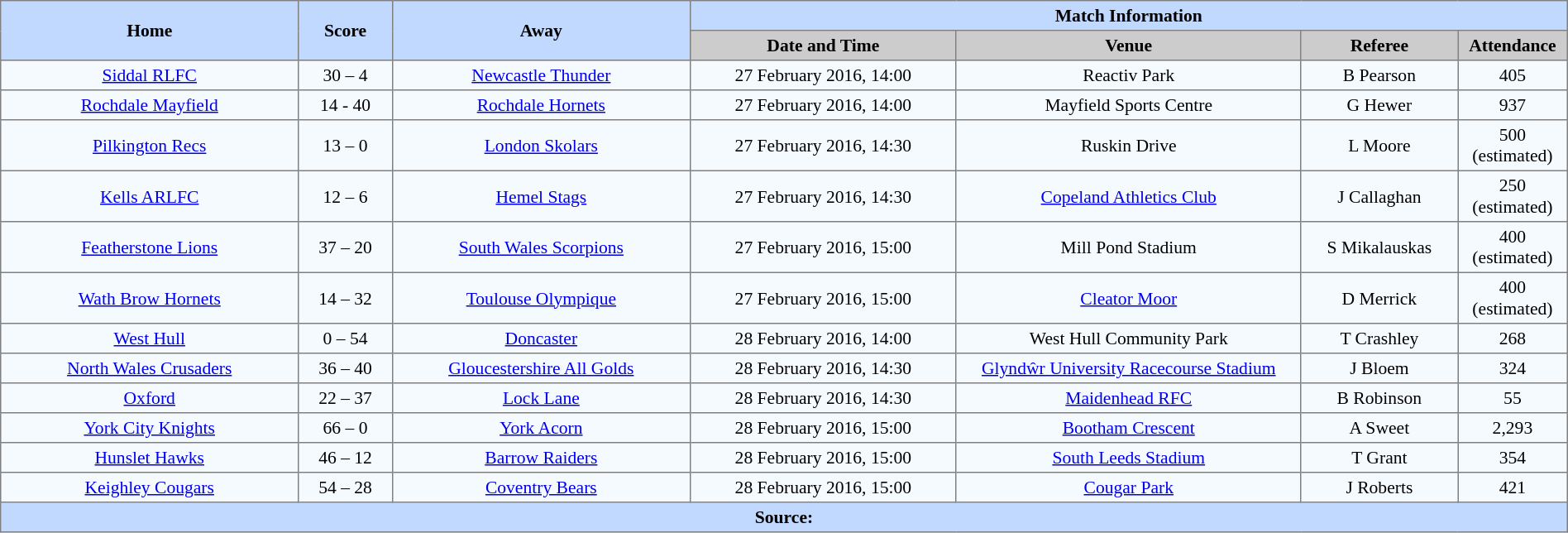<table border=1 style="border-collapse:collapse; font-size:90%; text-align:center;" cellpadding=3 cellspacing=0 width=100%>
<tr bgcolor=#C1D8FF>
<th rowspan=2 width=19%>Home</th>
<th rowspan=2 width=6%>Score</th>
<th rowspan=2 width=19%>Away</th>
<th colspan=6>Match Information</th>
</tr>
<tr bgcolor=#CCCCCC>
<th width=17%>Date and Time</th>
<th width=22%>Venue</th>
<th width=10%>Referee</th>
<th width=7%>Attendance</th>
</tr>
<tr bgcolor=#F5FAFF>
<td><a href='#'>Siddal RLFC</a></td>
<td>30 – 4</td>
<td> <a href='#'>Newcastle Thunder</a></td>
<td>27 February 2016, 14:00</td>
<td>Reactiv Park</td>
<td>B Pearson</td>
<td>405</td>
</tr>
<tr bgcolor=#F5FAFF>
<td><a href='#'>Rochdale Mayfield</a></td>
<td>14 - 40</td>
<td> <a href='#'>Rochdale Hornets</a></td>
<td>27 February 2016, 14:00</td>
<td>Mayfield Sports Centre</td>
<td>G Hewer</td>
<td>937</td>
</tr>
<tr bgcolor=#F5FAFF>
<td><a href='#'>Pilkington Recs</a></td>
<td>13 – 0</td>
<td> <a href='#'>London Skolars</a></td>
<td>27 February 2016, 14:30</td>
<td>Ruskin Drive</td>
<td>L Moore</td>
<td>500 (estimated)</td>
</tr>
<tr bgcolor=#F5FAFF>
<td><a href='#'>Kells ARLFC</a></td>
<td>12 – 6</td>
<td> <a href='#'>Hemel Stags</a></td>
<td>27 February 2016, 14:30</td>
<td><a href='#'>Copeland Athletics Club</a></td>
<td>J Callaghan</td>
<td>250 (estimated)</td>
</tr>
<tr bgcolor=#F5FAFF>
<td><a href='#'>Featherstone Lions</a></td>
<td>37 – 20</td>
<td> <a href='#'>South Wales Scorpions</a></td>
<td>27 February 2016, 15:00</td>
<td>Mill Pond Stadium</td>
<td>S Mikalauskas</td>
<td>400 (estimated)</td>
</tr>
<tr bgcolor=#F5FAFF>
<td><a href='#'>Wath Brow Hornets</a></td>
<td>14 – 32</td>
<td> <a href='#'>Toulouse Olympique</a></td>
<td>27 February 2016, 15:00</td>
<td><a href='#'>Cleator Moor</a></td>
<td>D Merrick</td>
<td>400 (estimated)</td>
</tr>
<tr bgcolor=#F5FAFF>
<td><a href='#'>West Hull</a></td>
<td>0 – 54</td>
<td> <a href='#'>Doncaster</a></td>
<td>28 February 2016, 14:00</td>
<td>West Hull Community Park</td>
<td>T Crashley</td>
<td>268</td>
</tr>
<tr bgcolor=#F5FAFF>
<td> <a href='#'>North Wales Crusaders</a></td>
<td>36 – 40</td>
<td> <a href='#'>Gloucestershire All Golds</a></td>
<td>28 February 2016, 14:30</td>
<td><a href='#'>Glyndŵr University Racecourse Stadium</a></td>
<td>J Bloem</td>
<td>324</td>
</tr>
<tr bgcolor=#F5FAFF>
<td> <a href='#'>Oxford</a></td>
<td>22 – 37</td>
<td><a href='#'>Lock Lane</a></td>
<td>28 February 2016, 14:30</td>
<td><a href='#'>Maidenhead RFC</a></td>
<td>B Robinson</td>
<td>55</td>
</tr>
<tr bgcolor=#F5FAFF>
<td> <a href='#'>York City Knights</a></td>
<td>66 – 0</td>
<td><a href='#'>York Acorn</a></td>
<td>28 February 2016, 15:00</td>
<td><a href='#'>Bootham Crescent</a></td>
<td>A Sweet</td>
<td>2,293</td>
</tr>
<tr bgcolor=#F5FAFF>
<td> <a href='#'>Hunslet Hawks</a></td>
<td>46 – 12</td>
<td> <a href='#'>Barrow Raiders</a></td>
<td>28 February 2016, 15:00</td>
<td><a href='#'>South Leeds Stadium</a></td>
<td>T Grant</td>
<td>354</td>
</tr>
<tr bgcolor=#F5FAFF>
<td> <a href='#'>Keighley Cougars</a></td>
<td>54 – 28</td>
<td> <a href='#'>Coventry Bears</a></td>
<td>28 February 2016, 15:00</td>
<td><a href='#'>Cougar Park</a></td>
<td>J Roberts</td>
<td>421</td>
</tr>
<tr style="background:#c1d8ff;">
<th colspan=12>Source:</th>
</tr>
</table>
